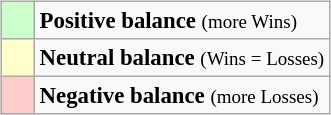<table class="wikitable" style="float:right; font-size:95%">
<tr>
<td style="background:#ccffcc;">    </td>
<td><strong>Positive balance</strong> <small>(more Wins)</small></td>
</tr>
<tr>
<td style="background:#ffffcc;">    </td>
<td><strong>Neutral balance</strong> <small>(Wins = Losses)</small></td>
</tr>
<tr>
<td style="background:#ffcccc;">    </td>
<td><strong>Negative balance</strong> <small>(more Losses)</small></td>
</tr>
</table>
